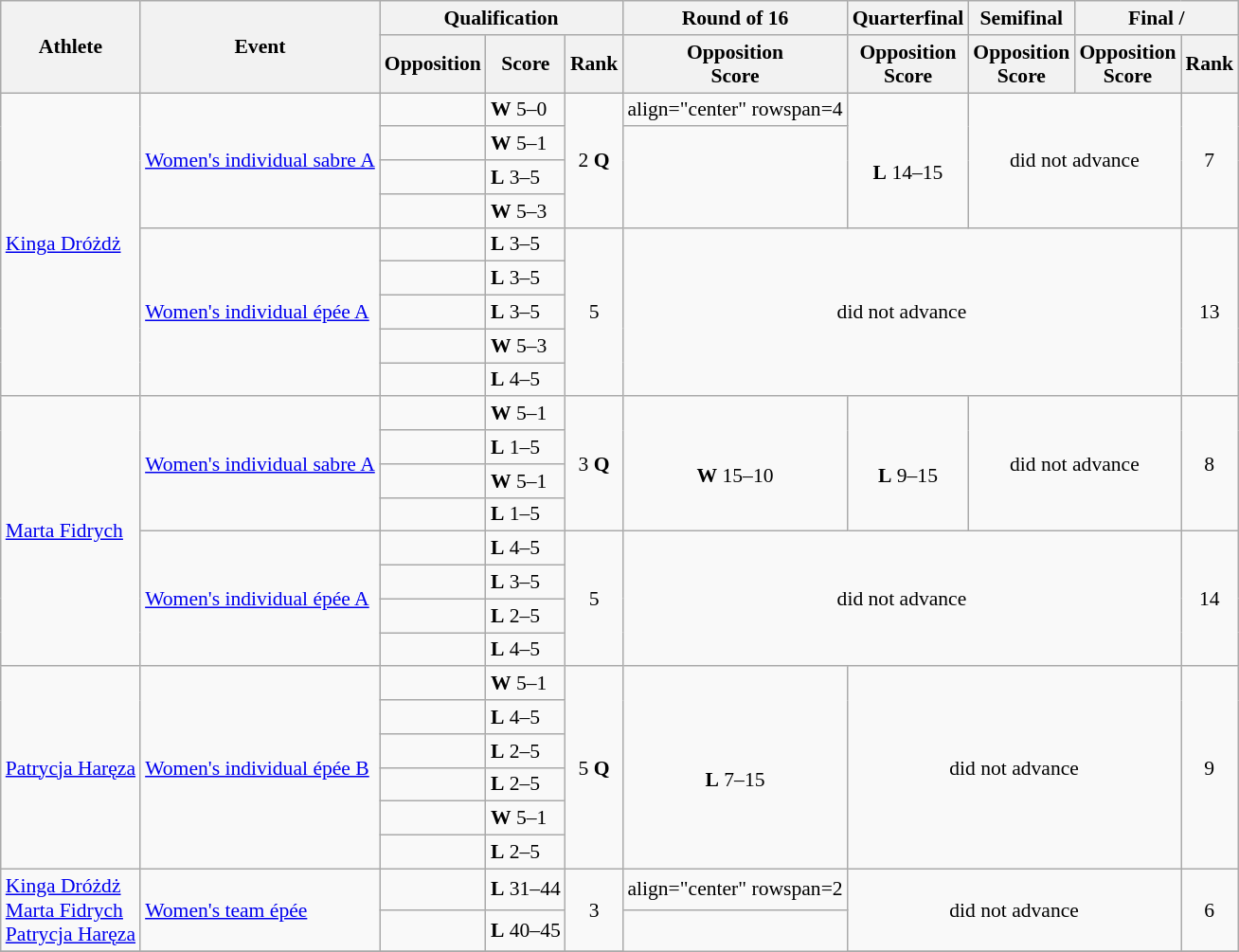<table class=wikitable style="font-size:90%">
<tr>
<th rowspan="2">Athlete</th>
<th rowspan="2">Event</th>
<th colspan="3">Qualification</th>
<th>Round of 16</th>
<th>Quarterfinal</th>
<th>Semifinal</th>
<th colspan="2">Final / </th>
</tr>
<tr>
<th>Opposition</th>
<th>Score</th>
<th>Rank</th>
<th>Opposition<br>Score</th>
<th>Opposition<br>Score</th>
<th>Opposition<br>Score</th>
<th>Opposition<br>Score</th>
<th>Rank</th>
</tr>
<tr>
<td rowspan=9><a href='#'>Kinga Dróżdż</a></td>
<td rowspan=4><a href='#'>Women's individual sabre A</a></td>
<td></td>
<td><strong>W</strong> 5–0</td>
<td align="center" rowspan=4>2 <strong>Q</strong></td>
<td>align="center" rowspan=4</td>
<td align="center" rowspan=4><br><strong>L</strong> 14–15</td>
<td align="center" rowspan=4 colspan=2>did not advance</td>
<td align="center" rowspan=4>7</td>
</tr>
<tr>
<td></td>
<td><strong>W</strong> 5–1</td>
</tr>
<tr>
<td></td>
<td><strong>L</strong> 3–5</td>
</tr>
<tr>
<td></td>
<td><strong>W</strong> 5–3</td>
</tr>
<tr>
<td rowspan=5><a href='#'>Women's individual épée A</a></td>
<td></td>
<td><strong>L</strong> 3–5</td>
<td align="center" rowspan=5>5</td>
<td align="center" rowspan=5 colspan=4>did not advance</td>
<td align="center" rowspan=5>13</td>
</tr>
<tr>
<td></td>
<td><strong>L</strong> 3–5</td>
</tr>
<tr>
<td></td>
<td><strong>L</strong> 3–5</td>
</tr>
<tr>
<td></td>
<td><strong>W</strong> 5–3</td>
</tr>
<tr>
<td></td>
<td><strong>L</strong> 4–5</td>
</tr>
<tr>
<td rowspan=8><a href='#'>Marta Fidrych</a></td>
<td rowspan=4><a href='#'>Women's individual sabre A</a></td>
<td></td>
<td><strong>W</strong> 5–1</td>
<td align="center" rowspan=4>3 <strong>Q</strong></td>
<td align="center" rowspan=4><br><strong>W</strong> 15–10</td>
<td align="center" rowspan=4><br><strong>L</strong> 9–15</td>
<td align="center" rowspan=4 colspan=2>did not advance</td>
<td align="center" rowspan=4>8</td>
</tr>
<tr>
<td></td>
<td><strong>L</strong> 1–5</td>
</tr>
<tr>
<td></td>
<td><strong>W</strong> 5–1</td>
</tr>
<tr>
<td></td>
<td><strong>L</strong> 1–5</td>
</tr>
<tr>
<td rowspan=4><a href='#'>Women's individual épée A</a></td>
<td></td>
<td><strong>L</strong> 4–5</td>
<td align="center" rowspan=4>5</td>
<td align="center" rowspan=4 colspan=4>did not advance</td>
<td align="center" rowspan=4>14</td>
</tr>
<tr>
<td></td>
<td><strong>L</strong> 3–5</td>
</tr>
<tr>
<td></td>
<td><strong>L</strong> 2–5</td>
</tr>
<tr>
<td></td>
<td><strong>L</strong> 4–5</td>
</tr>
<tr>
<td rowspan=6><a href='#'>Patrycja Haręza</a></td>
<td rowspan=6><a href='#'>Women's individual épée B</a></td>
<td></td>
<td><strong>W</strong> 5–1</td>
<td align="center" rowspan=6>5 <strong>Q</strong></td>
<td align="center" rowspan=6><br><strong>L</strong> 7–15</td>
<td align="center" rowspan=6 colspan=3>did not advance</td>
<td align="center" rowspan=6>9</td>
</tr>
<tr>
<td></td>
<td><strong>L</strong> 4–5</td>
</tr>
<tr>
<td></td>
<td><strong>L</strong> 2–5</td>
</tr>
<tr>
<td></td>
<td><strong>L</strong> 2–5</td>
</tr>
<tr>
<td></td>
<td><strong>W</strong> 5–1</td>
</tr>
<tr>
<td></td>
<td><strong>L</strong> 2–5</td>
</tr>
<tr>
<td align=left rowspan=2><a href='#'>Kinga Dróżdż</a><br><a href='#'>Marta Fidrych</a><br><a href='#'>Patrycja Haręza</a></td>
<td align=left rowspan=2><a href='#'>Women's team épée</a></td>
<td></td>
<td><strong>L</strong> 31–44</td>
<td align="center" rowspan=2>3</td>
<td>align="center" rowspan=2</td>
<td align="center" rowspan=2 colspan=3>did not advance</td>
<td align="center" rowspan=2>6</td>
</tr>
<tr>
<td></td>
<td><strong>L</strong> 40–45</td>
</tr>
<tr>
</tr>
</table>
